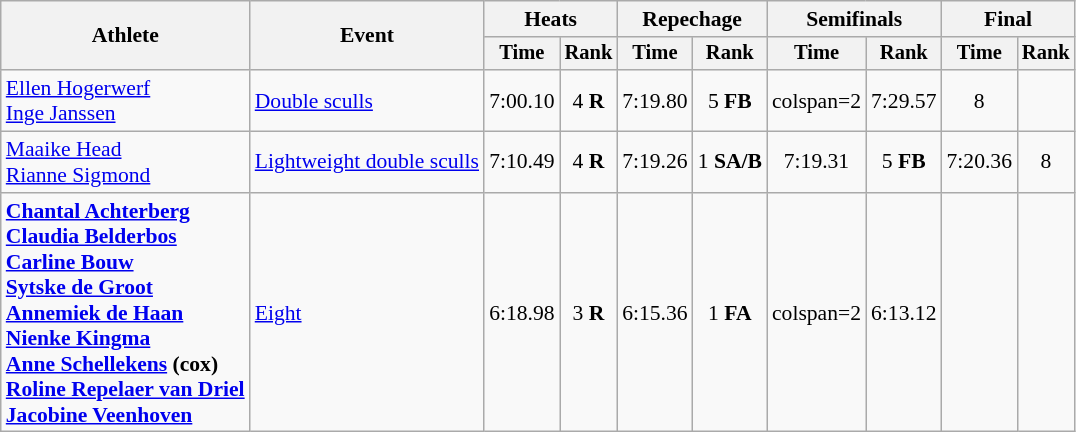<table class="wikitable" style="font-size:90%">
<tr>
<th rowspan="2">Athlete</th>
<th rowspan="2">Event</th>
<th colspan="2">Heats</th>
<th colspan="2">Repechage</th>
<th colspan="2">Semifinals</th>
<th colspan="2">Final</th>
</tr>
<tr style="font-size:95%">
<th>Time</th>
<th>Rank</th>
<th>Time</th>
<th>Rank</th>
<th>Time</th>
<th>Rank</th>
<th>Time</th>
<th>Rank</th>
</tr>
<tr align=center>
<td align=left><a href='#'>Ellen Hogerwerf</a><br><a href='#'>Inge Janssen</a></td>
<td align=left><a href='#'>Double sculls</a></td>
<td>7:00.10</td>
<td>4 <strong>R</strong></td>
<td>7:19.80</td>
<td>5 <strong>FB</strong></td>
<td>colspan=2 </td>
<td>7:29.57</td>
<td>8</td>
</tr>
<tr align=center>
<td align=left><a href='#'>Maaike Head</a><br><a href='#'>Rianne Sigmond</a></td>
<td align=left><a href='#'>Lightweight double sculls</a></td>
<td>7:10.49</td>
<td>4 <strong>R</strong></td>
<td>7:19.26</td>
<td>1 <strong>SA/B</strong></td>
<td>7:19.31</td>
<td>5 <strong>FB</strong></td>
<td>7:20.36</td>
<td>8</td>
</tr>
<tr align=center>
<td align=left><strong><a href='#'>Chantal Achterberg</a><br><a href='#'>Claudia Belderbos</a><br><a href='#'>Carline Bouw</a><br><a href='#'>Sytske de Groot</a><br><a href='#'>Annemiek de Haan</a><br><a href='#'>Nienke Kingma</a><br><a href='#'>Anne Schellekens</a> (cox)<br><a href='#'>Roline Repelaer van Driel</a><br><a href='#'>Jacobine Veenhoven</a></strong></td>
<td align=left><a href='#'>Eight</a></td>
<td>6:18.98</td>
<td>3 <strong>R</strong></td>
<td>6:15.36</td>
<td>1 <strong>FA</strong></td>
<td>colspan=2 </td>
<td>6:13.12</td>
<td></td>
</tr>
</table>
